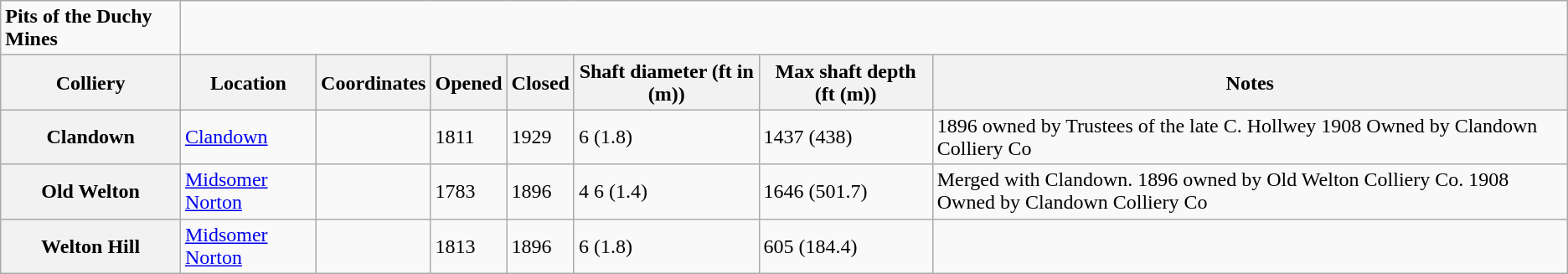<table class="wikitable collapsible collapsed">
<tr>
<td><strong>Pits of the Duchy Mines</strong></td>
</tr>
<tr>
<th scope="col">Colliery</th>
<th scope="col">Location</th>
<th scope="col">Coordinates</th>
<th scope="col">Opened</th>
<th scope="col">Closed</th>
<th scope="col">Shaft diameter (ft in (m))</th>
<th scope="col">Max shaft depth (ft (m))</th>
<th scope="col">Notes</th>
</tr>
<tr>
<th scope="row">Clandown</th>
<td><a href='#'>Clandown</a></td>
<td></td>
<td>1811</td>
<td>1929</td>
<td>6 (1.8)</td>
<td>1437 (438)</td>
<td>1896 owned by Trustees of the late C. Hollwey 1908 Owned by Clandown Colliery Co</td>
</tr>
<tr>
<th scope="row">Old Welton</th>
<td><a href='#'>Midsomer Norton</a></td>
<td></td>
<td>1783</td>
<td>1896</td>
<td>4 6 (1.4)</td>
<td>1646 (501.7)</td>
<td>Merged with Clandown. 1896 owned by Old Welton Colliery Co. 1908 Owned by Clandown Colliery Co</td>
</tr>
<tr>
<th scope="row">Welton Hill</th>
<td><a href='#'>Midsomer Norton</a></td>
<td></td>
<td>1813</td>
<td>1896</td>
<td>6 (1.8)</td>
<td>605 (184.4)</td>
<td></td>
</tr>
</table>
